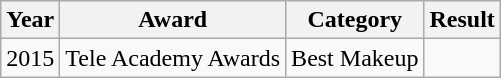<table class="wikitable">
<tr>
<th>Year</th>
<th>Award</th>
<th>Category</th>
<th>Result</th>
</tr>
<tr>
<td>2015</td>
<td>Tele Academy Awards</td>
<td>Best Makeup</td>
<td></td>
</tr>
</table>
